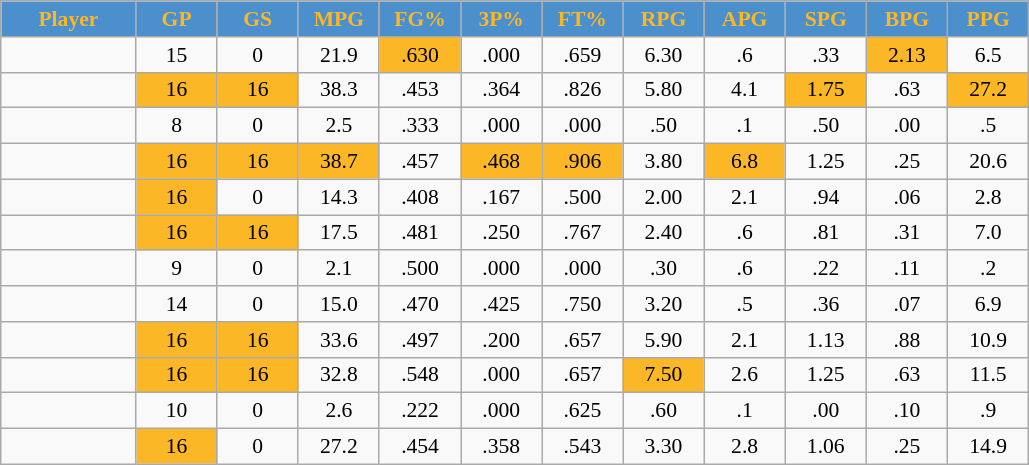<table class="wikitable sortable" style="font-size:90%; text-align:center;">
<tr>
<th style="background:#4b90cc; color:#fbb726; width:10%;">Player</th>
<th style="background:#4b90cc; color:#fbb726; width:6%;">GP</th>
<th style="background:#4b90cc; color:#fbb726; width:6%;">GS</th>
<th style="background:#4b90cc; color:#fbb726; width:6%;">MPG</th>
<th style="background:#4b90cc; color:#fbb726; width:6%;">FG%</th>
<th style="background:#4b90cc; color:#fbb726; width:6%;">3P%</th>
<th style="background:#4b90cc; color:#fbb726; width:6%;">FT%</th>
<th style="background:#4b90cc; color:#fbb726; width:6%;">RPG</th>
<th style="background:#4b90cc; color:#fbb726; width:6%;">APG</th>
<th style="background:#4b90cc; color:#fbb726; width:6%;">SPG</th>
<th style="background:#4b90cc; color:#fbb726; width:6%;">BPG</th>
<th style="background:#4b90cc; color:#fbb726; width:6%;">PPG</th>
</tr>
<tr>
<td></td>
<td>15</td>
<td>0</td>
<td>21.9</td>
<td style="background:#Fbb726;">.630</td>
<td>.000</td>
<td>.659</td>
<td>6.30</td>
<td>.6</td>
<td>.33</td>
<td style="background:#Fbb726;">2.13</td>
<td>6.5</td>
</tr>
<tr>
<td></td>
<td style="background:#Fbb726;">16</td>
<td style="background:#Fbb726;">16</td>
<td>38.3</td>
<td>.453</td>
<td>.364</td>
<td>.826</td>
<td>5.80</td>
<td>4.1</td>
<td style="background:#Fbb726;">1.75</td>
<td>.63</td>
<td style="background:#Fbb726;">27.2</td>
</tr>
<tr>
<td></td>
<td>8</td>
<td>0</td>
<td>2.5</td>
<td>.333</td>
<td>.000</td>
<td>.000</td>
<td>.50</td>
<td>.1</td>
<td>.50</td>
<td>.00</td>
<td>.5</td>
</tr>
<tr>
<td></td>
<td style="background:#Fbb726;">16</td>
<td style="background:#Fbb726;">16</td>
<td style="background:#Fbb726;">38.7</td>
<td>.457</td>
<td style="background:#Fbb726;">.468</td>
<td style="background:#Fbb726;">.906</td>
<td>3.80</td>
<td style="background:#Fbb726;">6.8</td>
<td>1.25</td>
<td>.25</td>
<td>20.6</td>
</tr>
<tr>
<td></td>
<td style="background:#Fbb726;">16</td>
<td>0</td>
<td>14.3</td>
<td>.408</td>
<td>.167</td>
<td>.500</td>
<td>2.00</td>
<td>2.1</td>
<td>.94</td>
<td>.06</td>
<td>2.8</td>
</tr>
<tr>
<td></td>
<td style="background:#Fbb726;">16</td>
<td style="background:#Fbb726;">16</td>
<td>17.5</td>
<td>.481</td>
<td>.250</td>
<td>.767</td>
<td>2.40</td>
<td>.6</td>
<td>.81</td>
<td>.31</td>
<td>7.0</td>
</tr>
<tr>
<td></td>
<td>9</td>
<td>0</td>
<td>2.1</td>
<td>.500</td>
<td>.000</td>
<td>.000</td>
<td>.30</td>
<td>.6</td>
<td>.22</td>
<td>.11</td>
<td>.2</td>
</tr>
<tr>
<td></td>
<td>14</td>
<td>0</td>
<td>15.0</td>
<td>.470</td>
<td>.425</td>
<td>.750</td>
<td>3.20</td>
<td>.5</td>
<td>.36</td>
<td>.07</td>
<td>6.9</td>
</tr>
<tr>
<td></td>
<td style="background:#Fbb726;">16</td>
<td style="background:#Fbb726;">16</td>
<td>33.6</td>
<td>.497</td>
<td>.200</td>
<td>.657</td>
<td>5.90</td>
<td>2.1</td>
<td>1.13</td>
<td>.88</td>
<td>10.9</td>
</tr>
<tr>
<td></td>
<td style="background:#Fbb726;">16</td>
<td style="background:#Fbb726;">16</td>
<td>32.8</td>
<td>.548</td>
<td>.000</td>
<td>.657</td>
<td style="background:#Fbb726;">7.50</td>
<td>2.6</td>
<td>1.25</td>
<td>.63</td>
<td>11.5</td>
</tr>
<tr>
<td></td>
<td>10</td>
<td>0</td>
<td>2.6</td>
<td>.222</td>
<td>.000</td>
<td>.625</td>
<td>.60</td>
<td>.1</td>
<td>.00</td>
<td>.10</td>
<td>.9</td>
</tr>
<tr>
<td></td>
<td style="background:#Fbb726;">16</td>
<td>0</td>
<td>27.2</td>
<td>.454</td>
<td>.358</td>
<td>.543</td>
<td>3.30</td>
<td>2.8</td>
<td>1.06</td>
<td>.25</td>
<td>14.9</td>
</tr>
</table>
